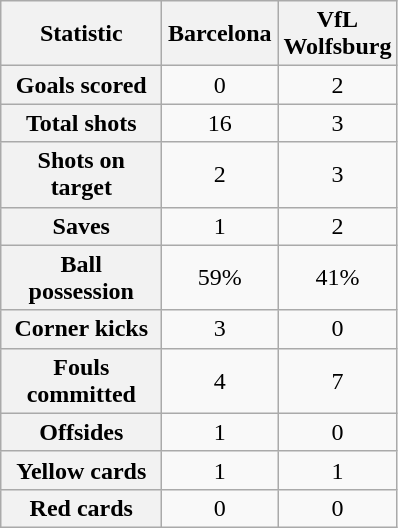<table class="wikitable plainrowheaders" style="text-align:center">
<tr>
<th scope="col" style="width:100px">Statistic</th>
<th scope="col" style="width:70px">Barcelona</th>
<th scope="col" style="width:70px">VfL Wolfsburg</th>
</tr>
<tr>
<th scope=row>Goals scored</th>
<td>0</td>
<td>2</td>
</tr>
<tr>
<th scope=row>Total shots</th>
<td>16</td>
<td>3</td>
</tr>
<tr>
<th scope=row>Shots on target</th>
<td>2</td>
<td>3</td>
</tr>
<tr>
<th scope=row>Saves</th>
<td>1</td>
<td>2</td>
</tr>
<tr>
<th scope=row>Ball possession</th>
<td>59%</td>
<td>41%</td>
</tr>
<tr>
<th scope=row>Corner kicks</th>
<td>3</td>
<td>0</td>
</tr>
<tr>
<th scope=row>Fouls committed</th>
<td>4</td>
<td>7</td>
</tr>
<tr>
<th scope=row>Offsides</th>
<td>1</td>
<td>0</td>
</tr>
<tr>
<th scope=row>Yellow cards</th>
<td>1</td>
<td>1</td>
</tr>
<tr>
<th scope=row>Red cards</th>
<td>0</td>
<td>0</td>
</tr>
</table>
